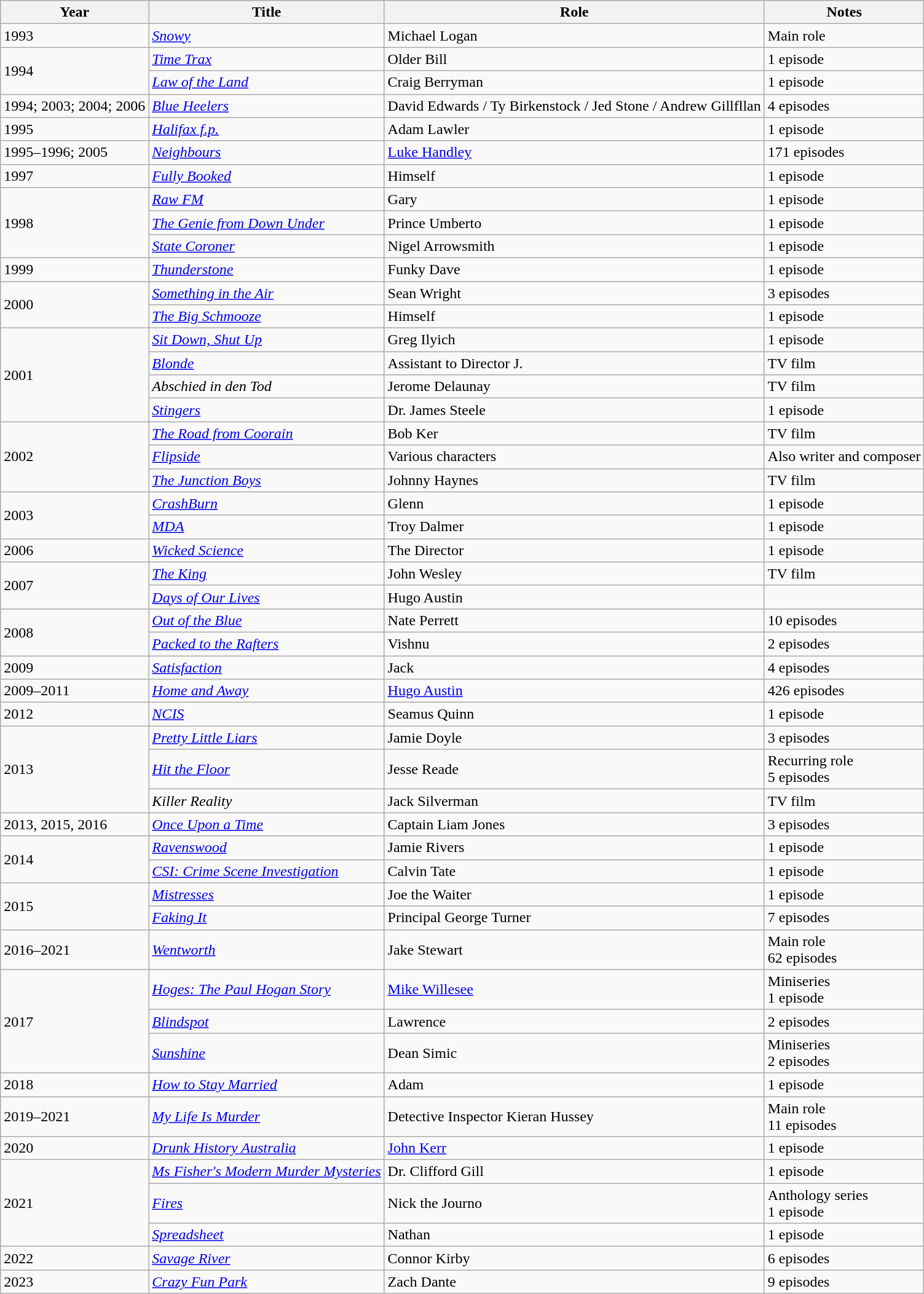<table class="wikitable plainrowheaders sortable">
<tr>
<th scope="col">Year</th>
<th scope="col">Title</th>
<th scope="col">Role</th>
<th scope="col" class="unsortable">Notes</th>
</tr>
<tr>
<td>1993</td>
<td><em><a href='#'>Snowy</a></em></td>
<td>Michael Logan</td>
<td>Main role</td>
</tr>
<tr>
<td rowspan="2">1994</td>
<td><em><a href='#'>Time Trax</a></em></td>
<td>Older Bill</td>
<td>1 episode</td>
</tr>
<tr>
<td><em><a href='#'>Law of the Land</a></em></td>
<td>Craig Berryman</td>
<td>1 episode</td>
</tr>
<tr>
<td>1994; 2003; 2004; 2006</td>
<td><em><a href='#'>Blue Heelers</a></em></td>
<td>David Edwards / Ty Birkenstock / Jed Stone / Andrew Gillfllan</td>
<td>4 episodes</td>
</tr>
<tr>
<td>1995</td>
<td><em><a href='#'>Halifax f.p.</a></em></td>
<td>Adam Lawler</td>
<td>1 episode</td>
</tr>
<tr>
<td>1995–1996; 2005</td>
<td><em><a href='#'>Neighbours</a></em></td>
<td><a href='#'>Luke Handley</a></td>
<td>171 episodes</td>
</tr>
<tr>
<td>1997</td>
<td><em><a href='#'>Fully Booked</a></em></td>
<td>Himself</td>
<td>1 episode</td>
</tr>
<tr>
<td rowspan="3">1998</td>
<td><em><a href='#'>Raw FM</a></em></td>
<td>Gary</td>
<td>1 episode</td>
</tr>
<tr>
<td><em><a href='#'>The Genie from Down Under</a></em></td>
<td>Prince Umberto</td>
<td>1 episode</td>
</tr>
<tr>
<td><em><a href='#'>State Coroner</a></em></td>
<td>Nigel Arrowsmith</td>
<td>1 episode</td>
</tr>
<tr>
<td>1999</td>
<td><em><a href='#'>Thunderstone</a></em></td>
<td>Funky Dave</td>
<td>1 episode</td>
</tr>
<tr>
<td rowspan="2">2000</td>
<td><em><a href='#'>Something in the Air</a></em></td>
<td>Sean Wright</td>
<td>3 episodes</td>
</tr>
<tr>
<td><em><a href='#'>The Big Schmooze</a></em></td>
<td>Himself</td>
<td>1 episode</td>
</tr>
<tr>
<td rowspan="4">2001</td>
<td><em><a href='#'>Sit Down, Shut Up</a></em></td>
<td>Greg Ilyich</td>
<td>1 episode</td>
</tr>
<tr>
<td><em><a href='#'>Blonde</a></em></td>
<td>Assistant to Director J.</td>
<td>TV film</td>
</tr>
<tr>
<td><em>Abschied in den Tod</em></td>
<td>Jerome Delaunay</td>
<td>TV film</td>
</tr>
<tr>
<td><em><a href='#'>Stingers</a></em></td>
<td>Dr. James Steele</td>
<td>1 episode</td>
</tr>
<tr>
<td rowspan="3">2002</td>
<td><em><a href='#'>The Road from Coorain</a></em></td>
<td>Bob Ker</td>
<td>TV film</td>
</tr>
<tr>
<td><em><a href='#'>Flipside</a></em></td>
<td>Various characters</td>
<td>Also writer and composer</td>
</tr>
<tr>
<td><em><a href='#'>The Junction Boys</a></em></td>
<td>Johnny Haynes</td>
<td>TV film</td>
</tr>
<tr>
<td rowspan="2">2003</td>
<td><em><a href='#'>CrashBurn</a></em></td>
<td>Glenn</td>
<td>1 episode</td>
</tr>
<tr>
<td><em><a href='#'>MDA</a></em></td>
<td>Troy Dalmer</td>
<td>1 episode</td>
</tr>
<tr>
<td>2006</td>
<td><em><a href='#'>Wicked Science</a></em></td>
<td>The Director</td>
<td>1 episode</td>
</tr>
<tr>
<td rowspan="2">2007</td>
<td><em><a href='#'>The King</a></em></td>
<td>John Wesley</td>
<td>TV film</td>
</tr>
<tr>
<td><em><a href='#'>Days of Our Lives</a></em></td>
<td>Hugo Austin</td>
<td></td>
</tr>
<tr>
<td rowspan="2">2008</td>
<td><em><a href='#'>Out of the Blue</a></em></td>
<td>Nate Perrett</td>
<td>10 episodes</td>
</tr>
<tr>
<td><em><a href='#'>Packed to the Rafters</a></em></td>
<td>Vishnu</td>
<td>2 episodes</td>
</tr>
<tr>
<td>2009</td>
<td><em><a href='#'>Satisfaction</a></em></td>
<td>Jack</td>
<td>4 episodes</td>
</tr>
<tr>
<td>2009–2011</td>
<td><em><a href='#'>Home and Away</a></em></td>
<td><a href='#'>Hugo Austin</a></td>
<td>426 episodes</td>
</tr>
<tr>
<td>2012</td>
<td><em><a href='#'>NCIS</a></em></td>
<td>Seamus Quinn</td>
<td>1 episode</td>
</tr>
<tr>
<td rowspan="3">2013</td>
<td><em><a href='#'>Pretty Little Liars</a></em></td>
<td>Jamie Doyle</td>
<td>3 episodes</td>
</tr>
<tr>
<td><em><a href='#'>Hit the Floor</a></em></td>
<td>Jesse Reade</td>
<td>Recurring role<br>5 episodes</td>
</tr>
<tr>
<td><em>Killer Reality</em></td>
<td>Jack Silverman</td>
<td>TV film</td>
</tr>
<tr>
<td>2013, 2015, 2016</td>
<td><em><a href='#'>Once Upon a Time</a></em></td>
<td>Captain Liam Jones</td>
<td>3 episodes</td>
</tr>
<tr>
<td rowspan="2">2014</td>
<td><em><a href='#'>Ravenswood</a></em></td>
<td>Jamie Rivers</td>
<td>1 episode</td>
</tr>
<tr>
<td><em><a href='#'>CSI: Crime Scene Investigation</a></em></td>
<td>Calvin Tate</td>
<td>1 episode</td>
</tr>
<tr>
<td rowspan="2">2015</td>
<td><em><a href='#'>Mistresses</a></em></td>
<td>Joe the Waiter</td>
<td>1 episode</td>
</tr>
<tr>
<td><em><a href='#'>Faking It</a></em></td>
<td>Principal George Turner</td>
<td>7 episodes</td>
</tr>
<tr>
<td>2016–2021</td>
<td><em><a href='#'>Wentworth</a></em></td>
<td>Jake Stewart</td>
<td>Main role<br>62 episodes</td>
</tr>
<tr>
<td rowspan="3">2017</td>
<td><em><a href='#'>Hoges: The Paul Hogan Story</a></em></td>
<td><a href='#'>Mike Willesee</a></td>
<td>Miniseries<br>1 episode</td>
</tr>
<tr>
<td><em><a href='#'>Blindspot</a></em></td>
<td>Lawrence</td>
<td>2 episodes</td>
</tr>
<tr>
<td><em><a href='#'>Sunshine</a></em></td>
<td>Dean Simic</td>
<td>Miniseries<br>2 episodes</td>
</tr>
<tr>
<td>2018</td>
<td><em><a href='#'>How to Stay Married</a></em></td>
<td>Adam</td>
<td>1 episode</td>
</tr>
<tr>
<td>2019–2021</td>
<td><em><a href='#'>My Life Is Murder</a></em></td>
<td>Detective Inspector Kieran Hussey</td>
<td>Main role<br>11 episodes</td>
</tr>
<tr>
<td>2020</td>
<td><em><a href='#'>Drunk History Australia</a></em></td>
<td><a href='#'>John Kerr</a></td>
<td>1 episode</td>
</tr>
<tr>
<td rowspan="3">2021</td>
<td><em><a href='#'>Ms Fisher's Modern Murder Mysteries</a></em></td>
<td>Dr. Clifford Gill</td>
<td>1 episode</td>
</tr>
<tr>
<td><em><a href='#'>Fires</a></em></td>
<td>Nick the Journo</td>
<td>Anthology series<br>1 episode</td>
</tr>
<tr>
<td><em><a href='#'>Spreadsheet</a></em></td>
<td>Nathan</td>
<td>1 episode</td>
</tr>
<tr>
<td>2022</td>
<td><em><a href='#'>Savage River</a></em></td>
<td>Connor Kirby</td>
<td>6 episodes</td>
</tr>
<tr>
<td>2023</td>
<td><em><a href='#'>Crazy Fun Park</a></em></td>
<td>Zach Dante</td>
<td>9 episodes</td>
</tr>
</table>
